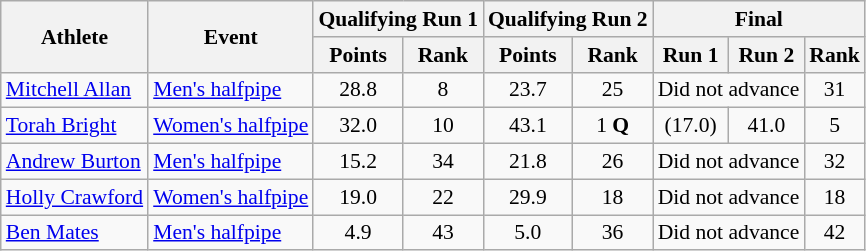<table class="wikitable" style="font-size:90%">
<tr>
<th rowspan="2">Athlete</th>
<th rowspan="2">Event</th>
<th colspan="2">Qualifying Run 1</th>
<th colspan="2">Qualifying Run 2</th>
<th colspan="3">Final</th>
</tr>
<tr>
<th>Points</th>
<th>Rank</th>
<th>Points</th>
<th>Rank</th>
<th>Run 1</th>
<th>Run 2</th>
<th>Rank</th>
</tr>
<tr>
<td><a href='#'>Mitchell Allan</a></td>
<td><a href='#'>Men's halfpipe</a></td>
<td style="text-align:center;">28.8</td>
<td style="text-align:center;">8</td>
<td style="text-align:center;">23.7</td>
<td style="text-align:center;">25</td>
<td colspan="2" style="text-align:center;">Did not advance</td>
<td style="text-align:center;">31</td>
</tr>
<tr>
<td><a href='#'>Torah Bright</a></td>
<td><a href='#'>Women's halfpipe</a></td>
<td style="text-align:center;">32.0</td>
<td style="text-align:center;">10</td>
<td style="text-align:center;">43.1</td>
<td style="text-align:center;">1 <strong>Q</strong></td>
<td style="text-align:center;">(17.0)</td>
<td style="text-align:center;">41.0</td>
<td style="text-align:center;">5</td>
</tr>
<tr>
<td><a href='#'>Andrew Burton</a></td>
<td><a href='#'>Men's halfpipe</a></td>
<td style="text-align:center;">15.2</td>
<td style="text-align:center;">34</td>
<td style="text-align:center;">21.8</td>
<td style="text-align:center;">26</td>
<td colspan="2" style="text-align:center;">Did not advance</td>
<td style="text-align:center;">32</td>
</tr>
<tr>
<td><a href='#'>Holly Crawford</a></td>
<td><a href='#'>Women's halfpipe</a></td>
<td style="text-align:center;">19.0</td>
<td style="text-align:center;">22</td>
<td style="text-align:center;">29.9</td>
<td style="text-align:center;">18</td>
<td colspan="2" style="text-align:center;">Did not advance</td>
<td style="text-align:center;">18</td>
</tr>
<tr>
<td><a href='#'>Ben Mates</a></td>
<td><a href='#'>Men's halfpipe</a></td>
<td style="text-align:center;">4.9</td>
<td style="text-align:center;">43</td>
<td style="text-align:center;">5.0</td>
<td style="text-align:center;">36</td>
<td colspan="2" style="text-align:center;">Did not advance</td>
<td style="text-align:center;">42</td>
</tr>
</table>
